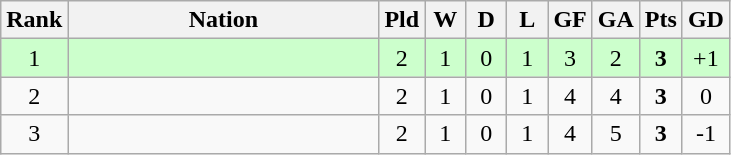<table cellpadding="0" cellspacing="0" width="100%">
<tr>
<td width="60%"><br><table class="wikitable" style="text-align: center;">
<tr>
<th width=5>Rank</th>
<th width=200>Nation</th>
<th width=20>Pld</th>
<th width=20>W</th>
<th width=20>D</th>
<th width=20>L</th>
<th width=20>GF</th>
<th width=20>GA</th>
<th width=20>Pts</th>
<th width=20>GD</th>
</tr>
<tr style="background:#ccffcc">
<td>1</td>
<td style="text-align:left"></td>
<td>2</td>
<td>1</td>
<td>0</td>
<td>1</td>
<td>3</td>
<td>2</td>
<td><strong>3</strong></td>
<td>+1</td>
</tr>
<tr>
<td>2</td>
<td style="text-align:left"></td>
<td>2</td>
<td>1</td>
<td>0</td>
<td>1</td>
<td>4</td>
<td>4</td>
<td><strong>3</strong></td>
<td>0</td>
</tr>
<tr>
<td>3</td>
<td style="text-align:left"></td>
<td>2</td>
<td>1</td>
<td>0</td>
<td>1</td>
<td>4</td>
<td>5</td>
<td><strong>3</strong></td>
<td>-1</td>
</tr>
</table>
</td>
</tr>
</table>
